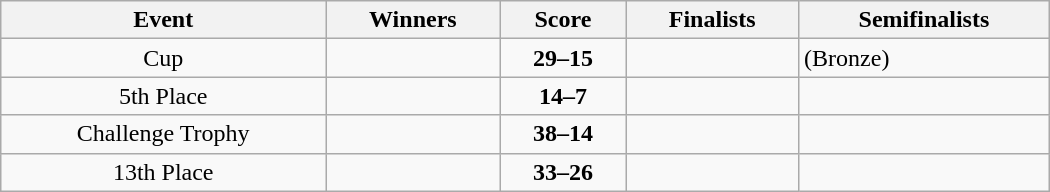<table class="wikitable" width=700 style="text-align: center">
<tr>
<th>Event</th>
<th>Winners</th>
<th>Score</th>
<th>Finalists</th>
<th>Semifinalists</th>
</tr>
<tr>
<td>Cup</td>
<td align=left><strong></strong></td>
<td><strong>29–15</strong></td>
<td align=left></td>
<td align=left> (Bronze)<br></td>
</tr>
<tr>
<td>5th Place</td>
<td align=left><strong></strong></td>
<td><strong>14–7</strong></td>
<td align=left></td>
<td align=left><br></td>
</tr>
<tr>
<td>Challenge Trophy</td>
<td align=left><strong></strong></td>
<td><strong>38–14</strong></td>
<td align=left></td>
<td align=left><br></td>
</tr>
<tr>
<td>13th Place</td>
<td align=left><strong></strong></td>
<td><strong>33–26</strong></td>
<td align=left></td>
<td align=left><br></td>
</tr>
</table>
